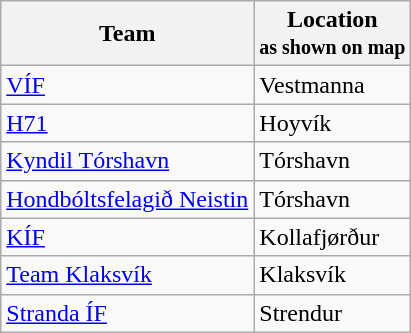<table class=wikitable>
<tr>
<th>Team</th>
<th>Location<br><small>as shown on map</small></th>
</tr>
<tr>
<td><a href='#'>VÍF</a></td>
<td>Vestmanna</td>
</tr>
<tr>
<td><a href='#'>H71</a></td>
<td>Hoyvík</td>
</tr>
<tr>
<td><a href='#'>Kyndil Tórshavn</a></td>
<td>Tórshavn</td>
</tr>
<tr>
<td><a href='#'>Hondbóltsfelagið Neistin</a></td>
<td>Tórshavn</td>
</tr>
<tr>
<td><a href='#'>KÍF</a></td>
<td>Kollafjørður</td>
</tr>
<tr>
<td><a href='#'>Team Klaksvík</a></td>
<td>Klaksvík</td>
</tr>
<tr>
<td><a href='#'>Stranda ÍF</a></td>
<td>Strendur</td>
</tr>
</table>
